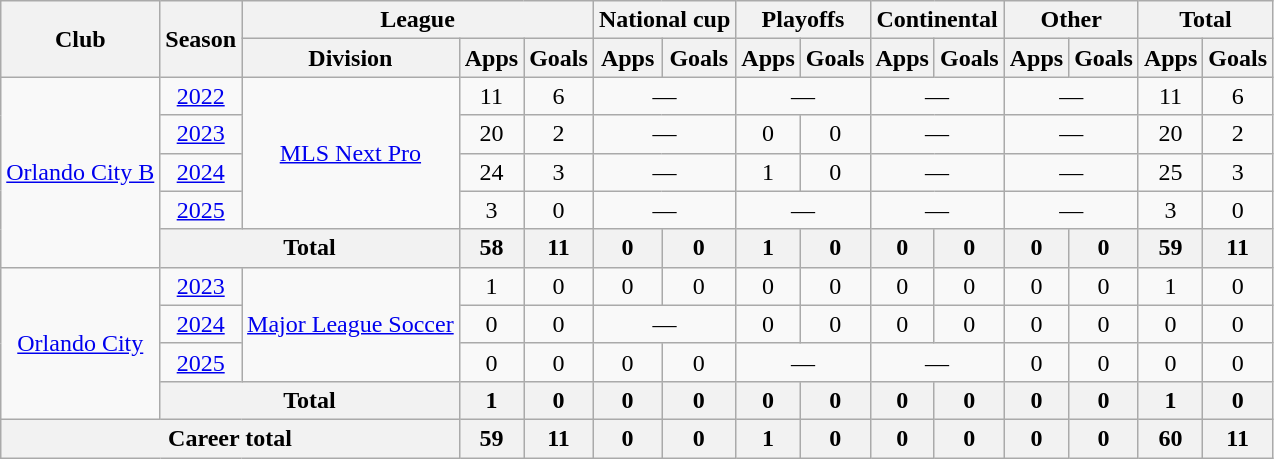<table class="wikitable" style="text-align:center;">
<tr>
<th rowspan="2">Club</th>
<th rowspan="2">Season</th>
<th colspan="3">League</th>
<th colspan="2">National cup</th>
<th colspan="2">Playoffs</th>
<th colspan="2">Continental</th>
<th colspan="2">Other</th>
<th colspan="2">Total</th>
</tr>
<tr>
<th>Division</th>
<th>Apps</th>
<th>Goals</th>
<th>Apps</th>
<th>Goals</th>
<th>Apps</th>
<th>Goals</th>
<th>Apps</th>
<th>Goals</th>
<th>Apps</th>
<th>Goals</th>
<th>Apps</th>
<th>Goals</th>
</tr>
<tr>
<td rowspan="5"><a href='#'>Orlando City B</a></td>
<td><a href='#'>2022</a></td>
<td rowspan="4"><a href='#'>MLS Next Pro</a></td>
<td>11</td>
<td>6</td>
<td colspan="2">—</td>
<td colspan="2">—</td>
<td colspan="2">—</td>
<td colspan="2">—</td>
<td>11</td>
<td>6</td>
</tr>
<tr>
<td><a href='#'>2023</a></td>
<td>20</td>
<td>2</td>
<td colspan="2">—</td>
<td>0</td>
<td>0</td>
<td colspan="2">—</td>
<td colspan="2">—</td>
<td>20</td>
<td>2</td>
</tr>
<tr>
<td><a href='#'>2024</a></td>
<td>24</td>
<td>3</td>
<td colspan="2">—</td>
<td>1</td>
<td>0</td>
<td colspan="2">—</td>
<td colspan="2">—</td>
<td>25</td>
<td>3</td>
</tr>
<tr>
<td><a href='#'>2025</a></td>
<td>3</td>
<td>0</td>
<td colspan="2">—</td>
<td colspan="2">—</td>
<td colspan="2">—</td>
<td colspan="2">—</td>
<td>3</td>
<td>0</td>
</tr>
<tr>
<th colspan="2">Total</th>
<th>58</th>
<th>11</th>
<th>0</th>
<th>0</th>
<th>1</th>
<th>0</th>
<th>0</th>
<th>0</th>
<th>0</th>
<th>0</th>
<th>59</th>
<th>11</th>
</tr>
<tr>
<td rowspan="4"><a href='#'>Orlando City</a></td>
<td><a href='#'>2023</a></td>
<td rowspan="3"><a href='#'>Major League Soccer</a></td>
<td>1</td>
<td>0</td>
<td>0</td>
<td>0</td>
<td>0</td>
<td>0</td>
<td>0</td>
<td>0</td>
<td>0</td>
<td>0</td>
<td>1</td>
<td>0</td>
</tr>
<tr>
<td><a href='#'>2024</a></td>
<td>0</td>
<td>0</td>
<td colspan="2">—</td>
<td>0</td>
<td>0</td>
<td>0</td>
<td>0</td>
<td>0</td>
<td>0</td>
<td>0</td>
<td>0</td>
</tr>
<tr>
<td><a href='#'>2025</a></td>
<td>0</td>
<td>0</td>
<td>0</td>
<td>0</td>
<td colspan="2">—</td>
<td colspan="2">—</td>
<td>0</td>
<td>0</td>
<td>0</td>
<td>0</td>
</tr>
<tr>
<th colspan="2">Total</th>
<th>1</th>
<th>0</th>
<th>0</th>
<th>0</th>
<th>0</th>
<th>0</th>
<th>0</th>
<th>0</th>
<th>0</th>
<th>0</th>
<th>1</th>
<th>0</th>
</tr>
<tr>
<th colspan="3">Career total</th>
<th>59</th>
<th>11</th>
<th>0</th>
<th>0</th>
<th>1</th>
<th>0</th>
<th>0</th>
<th>0</th>
<th>0</th>
<th>0</th>
<th>60</th>
<th>11</th>
</tr>
</table>
